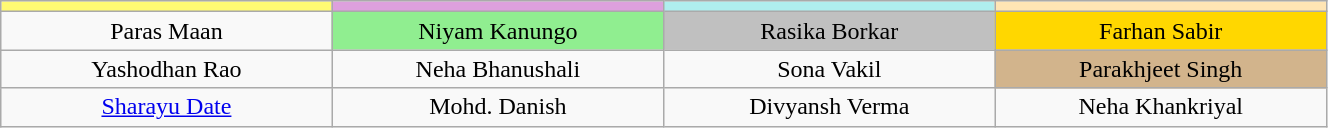<table class="wikitable"  style="text-align:center; font-size:100%; width:70%;">
<tr>
<td style="width:13%;" scope="col" bgcolor="#fffa73"><strong></strong></td>
<td style="width:13%;" scope="col" bgcolor="#dda0dd"><strong></strong></td>
<td style="width:13%;" scope="col" bgcolor="afeeee"><strong></strong></td>
<td style="width:13%;" scope="col" bgcolor="#FFE5B4"><strong></strong></td>
</tr>
<tr>
<td bgcolor="">Paras Maan</td>
<td bgcolor="lightgreen">Niyam Kanungo</td>
<td bgcolor="silver">Rasika Borkar</td>
<td bgcolor="gold">Farhan Sabir</td>
</tr>
<tr>
<td>Yashodhan Rao</td>
<td>Neha Bhanushali</td>
<td>Sona Vakil</td>
<td bgcolor="tan">Parakhjeet Singh</td>
</tr>
<tr>
<td><a href='#'>Sharayu Date</a></td>
<td>Mohd. Danish</td>
<td>Divyansh Verma</td>
<td>Neha Khankriyal</td>
</tr>
</table>
